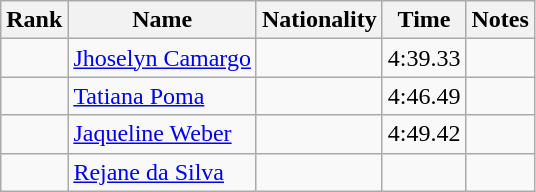<table class="wikitable sortable" style="text-align:center">
<tr>
<th>Rank</th>
<th>Name</th>
<th>Nationality</th>
<th>Time</th>
<th>Notes</th>
</tr>
<tr>
<td></td>
<td align=left><a href='#'>Jhoselyn Camargo</a></td>
<td align=left></td>
<td>4:39.33</td>
<td></td>
</tr>
<tr>
<td></td>
<td align=left><a href='#'>Tatiana Poma</a></td>
<td align=left></td>
<td>4:46.49</td>
<td></td>
</tr>
<tr>
<td></td>
<td align=left><a href='#'>Jaqueline Weber</a></td>
<td align=left></td>
<td>4:49.42</td>
<td></td>
</tr>
<tr>
<td></td>
<td align=left><a href='#'>Rejane da Silva</a></td>
<td align=left></td>
<td></td>
<td></td>
</tr>
</table>
